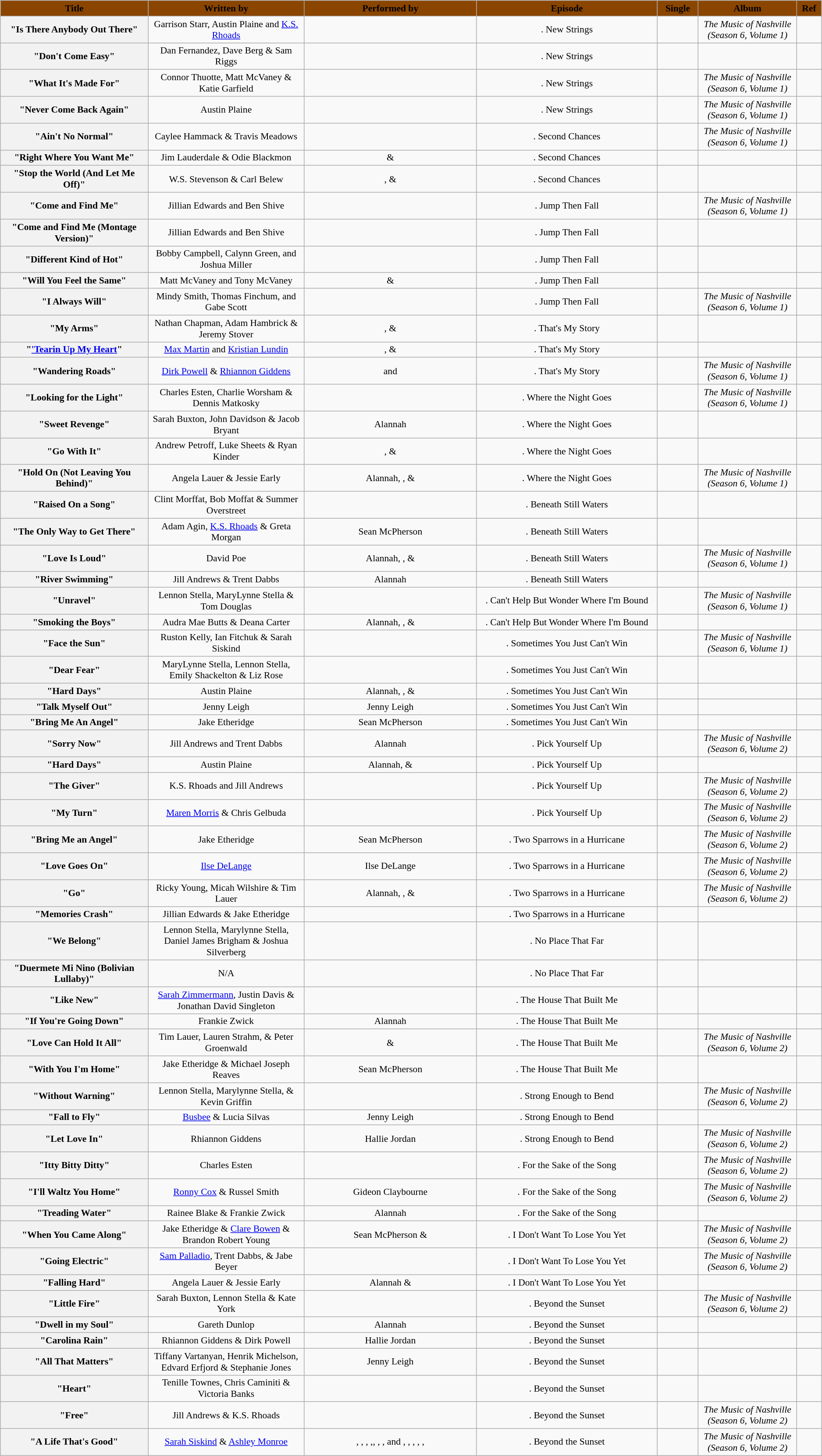<table class="wikitable sortable" style="font-size:90%; text-align: center">
<tr>
<th scope="col" style="background:#8A4500" width="18%">Title</th>
<th scope="col" style="background:#8A4500;" width="19%">Written by</th>
<th scope="col" style="background:#8A4500"  width="21%">Performed by</th>
<th scope="col" style="background:#8A4500;" width="22%">Episode</th>
<th scope="col" style="background:#8A4500;" width="5%">Single</th>
<th scope="col" style="background:#8A4500;" width="12%">Album</th>
<th scope="col" style="background:#8A4500;" width="3%">Ref</th>
</tr>
<tr>
<th scope="row">"Is There Anybody Out There"</th>
<td scope="row">Garrison Starr, Austin Plaine and <a href='#'>K.S. Rhoads</a></td>
<td></td>
<td>. New Strings</td>
<td></td>
<td><em>The Music of Nashville (Season 6, Volume 1)</em></td>
<td align="center"></td>
</tr>
<tr>
<th scope="row">"Don't Come Easy"</th>
<td scope="row">Dan Fernandez, Dave Berg & Sam Riggs</td>
<td></td>
<td>. New Strings</td>
<td></td>
<td></td>
<td align="center"></td>
</tr>
<tr>
<th scope="row">"What It's Made For"</th>
<td scope="row">Connor Thuotte, Matt McVaney & Katie Garfield</td>
<td></td>
<td>. New Strings</td>
<td></td>
<td><em>The Music of Nashville (Season 6, Volume 1)</em></td>
<td align="center"></td>
</tr>
<tr>
<th scope="row">"Never Come Back Again"</th>
<td scope="row">Austin Plaine</td>
<td></td>
<td>. New Strings</td>
<td></td>
<td><em>The Music of Nashville (Season 6, Volume 1)</em></td>
<td align="center"></td>
</tr>
<tr>
<th scope="row">"Ain't No Normal"</th>
<td scope="row">Caylee Hammack & Travis Meadows</td>
<td></td>
<td>. Second Chances</td>
<td></td>
<td><em>The Music of Nashville (Season 6, Volume 1)</em></td>
<td align="center"></td>
</tr>
<tr>
<th scope="row">"Right Where You Want Me"</th>
<td scope="row">Jim Lauderdale & Odie Blackmon</td>
<td> & </td>
<td>. Second Chances</td>
<td></td>
<td></td>
<td align="center"></td>
</tr>
<tr>
<th scope="row">"Stop the World (And Let Me Off)"</th>
<td scope="row">W.S. Stevenson & Carl Belew</td>
<td>,  & </td>
<td>. Second Chances</td>
<td></td>
<td></td>
<td align="center"></td>
</tr>
<tr>
<th scope="row">"Come and Find Me"</th>
<td scope="row">Jillian Edwards and Ben Shive</td>
<td></td>
<td>. Jump Then Fall</td>
<td></td>
<td><em>The Music of Nashville (Season 6, Volume 1)</em></td>
<td align="center"></td>
</tr>
<tr>
<th scope="row">"Come and Find Me (Montage Version)"</th>
<td scope="row">Jillian Edwards and Ben Shive</td>
<td></td>
<td>. Jump Then Fall</td>
<td></td>
<td></td>
<td align="center"></td>
</tr>
<tr>
<th scope="row">"Different Kind of Hot"</th>
<td scope="row">Bobby Campbell, Calynn Green, and Joshua Miller</td>
<td></td>
<td>. Jump Then Fall</td>
<td></td>
<td></td>
<td align="center"></td>
</tr>
<tr>
<th scope="row">"Will You Feel the Same"</th>
<td scope="row">Matt McVaney and Tony McVaney</td>
<td> & </td>
<td>. Jump Then Fall</td>
<td></td>
<td></td>
<td align="center"></td>
</tr>
<tr>
<th scope="row">"I Always Will"</th>
<td scope="row">Mindy Smith, Thomas Finchum, and Gabe Scott</td>
<td></td>
<td>. Jump Then Fall</td>
<td></td>
<td><em>The Music of Nashville (Season 6, Volume 1)</em></td>
<td align="center"></td>
</tr>
<tr>
<th scope="row">"My Arms"</th>
<td scope="row">Nathan Chapman, Adam Hambrick & Jeremy Stover</td>
<td>,  & </td>
<td>. That's My Story</td>
<td></td>
<td></td>
<td align="center"></td>
</tr>
<tr>
<th scope="row">"<a href='#'>'Tearin Up My Heart</a>"</th>
<td scope="row"><a href='#'>Max Martin</a> and <a href='#'>Kristian Lundin</a></td>
<td>,  & </td>
<td>. That's My Story</td>
<td></td>
<td></td>
<td align="center"></td>
</tr>
<tr>
<th scope="row">"Wandering Roads"</th>
<td scope="row"><a href='#'>Dirk Powell</a> & <a href='#'>Rhiannon Giddens</a></td>
<td> and </td>
<td>. That's My Story</td>
<td></td>
<td><em>The Music of Nashville (Season 6, Volume 1)</em></td>
<td align="center"></td>
</tr>
<tr>
<th scope="row">"Looking for the Light"</th>
<td scope="row">Charles Esten, Charlie Worsham & Dennis Matkosky</td>
<td></td>
<td>. Where the Night Goes</td>
<td></td>
<td><em>The Music of Nashville (Season 6, Volume 1)</em></td>
<td align="center"></td>
</tr>
<tr>
<th scope="row">"Sweet Revenge"</th>
<td scope="row">Sarah Buxton, John Davidson & Jacob Bryant</td>
<td>Alannah</td>
<td>. Where the Night Goes</td>
<td></td>
<td></td>
<td align="center"></td>
</tr>
<tr>
<th scope="row">"Go With It"</th>
<td scope="row">Andrew Petroff, Luke Sheets & Ryan Kinder</td>
<td>,  & </td>
<td>. Where the Night Goes</td>
<td></td>
<td></td>
<td align="center"></td>
</tr>
<tr>
<th scope="row">"Hold On (Not Leaving You Behind)"</th>
<td scope="row">Angela Lauer & Jessie Early</td>
<td>Alannah, ,  & </td>
<td>. Where the Night Goes</td>
<td></td>
<td><em>The Music of Nashville (Season 6, Volume 1)</em></td>
<td align="center"></td>
</tr>
<tr>
<th scope="row">"Raised On a Song"</th>
<td scope="row">Clint Morffat, Bob Moffat & Summer Overstreet</td>
<td></td>
<td>. Beneath Still Waters</td>
<td></td>
<td></td>
<td align="center"></td>
</tr>
<tr>
<th scope="row">"The Only Way to Get There"</th>
<td scope="row">Adam Agin, <a href='#'>K.S. Rhoads</a> & Greta Morgan</td>
<td>Sean McPherson</td>
<td>. Beneath Still Waters</td>
<td></td>
<td></td>
<td align="center"></td>
</tr>
<tr>
<th scope="row">"Love Is Loud"</th>
<td scope="row">David Poe</td>
<td>Alannah, ,  & </td>
<td>. Beneath Still Waters</td>
<td></td>
<td><em>The Music of Nashville (Season 6, Volume 1)</em></td>
<td align="center"></td>
</tr>
<tr>
<th scope="row">"River  Swimming"</th>
<td scope="row">Jill Andrews & Trent Dabbs</td>
<td>Alannah</td>
<td>. Beneath Still Waters</td>
<td></td>
<td></td>
<td align="center"></td>
</tr>
<tr>
<th scope="row">"Unravel"</th>
<td scope="row">Lennon Stella, MaryLynne Stella & Tom Douglas</td>
<td></td>
<td>. Can't Help But Wonder Where I'm Bound</td>
<td></td>
<td><em>The Music of Nashville (Season 6, Volume 1)</em></td>
<td align="center"></td>
</tr>
<tr>
<th scope="row">"Smoking the Boys"</th>
<td scope="row">Audra Mae Butts & Deana Carter</td>
<td>Alannah, ,  & </td>
<td>. Can't Help But Wonder Where I'm Bound</td>
<td></td>
<td></td>
<td align="center"></td>
</tr>
<tr>
<th scope="row">"Face the Sun"</th>
<td scope="row">Ruston Kelly, Ian Fitchuk & Sarah Siskind</td>
<td></td>
<td>. Sometimes You Just Can't Win</td>
<td></td>
<td><em>The Music of Nashville (Season 6, Volume 1)</em></td>
<td align="center"></td>
</tr>
<tr>
<th scope="row">"Dear Fear"</th>
<td scope="row">MaryLynne Stella, Lennon Stella, Emily Shackelton & Liz Rose</td>
<td></td>
<td>. Sometimes You Just Can't Win</td>
<td></td>
<td></td>
<td align="center"></td>
</tr>
<tr>
<th scope="row">"Hard Days"</th>
<td scope="row">Austin Plaine</td>
<td>Alannah, ,  & </td>
<td>. Sometimes You Just Can't Win</td>
<td></td>
<td></td>
<td align="center"></td>
</tr>
<tr>
<th scope="row">"Talk Myself Out"</th>
<td scope="row">Jenny Leigh</td>
<td>Jenny Leigh</td>
<td>. Sometimes You Just Can't Win</td>
<td></td>
<td></td>
<td align="center"></td>
</tr>
<tr>
<th scope="row">"Bring Me An Angel"</th>
<td scope="row">Jake Etheridge</td>
<td>Sean McPherson</td>
<td>. Sometimes You Just Can't Win</td>
<td></td>
<td></td>
<td align="center"></td>
</tr>
<tr>
<th scope="row">"Sorry Now"</th>
<td scope="row">Jill Andrews and Trent Dabbs</td>
<td>Alannah</td>
<td>. Pick Yourself Up</td>
<td></td>
<td><em>The Music of Nashville (Season 6, Volume 2)</em></td>
<td align="center"></td>
</tr>
<tr>
<th scope="row">"Hard Days"</th>
<td scope="row">Austin Plaine</td>
<td>Alannah,  & </td>
<td>. Pick Yourself Up</td>
<td></td>
<td></td>
<td align="center"></td>
</tr>
<tr>
<th scope="row">"The Giver"</th>
<td scope="row">K.S. Rhoads and Jill Andrews</td>
<td></td>
<td>. Pick Yourself Up</td>
<td></td>
<td><em>The Music of Nashville (Season 6, Volume 2)</em></td>
<td align="center"></td>
</tr>
<tr>
<th scope="row">"My Turn"</th>
<td scope="row"><a href='#'>Maren Morris</a> & Chris Gelbuda</td>
<td></td>
<td>. Pick Yourself Up</td>
<td></td>
<td><em>The Music of Nashville (Season 6, Volume 2)</em></td>
<td align="center"></td>
</tr>
<tr>
<th scope="row">"Bring Me an Angel"</th>
<td scope="row">Jake Etheridge</td>
<td>Sean McPherson</td>
<td>. Two Sparrows in a Hurricane</td>
<td></td>
<td><em>The Music of Nashville (Season 6, Volume 2)</em></td>
<td align="center"></td>
</tr>
<tr>
<th scope="row">"Love Goes On"</th>
<td scope="row"><a href='#'>Ilse DeLange</a></td>
<td>Ilse DeLange</td>
<td>. Two Sparrows in a Hurricane</td>
<td></td>
<td><em>The Music of Nashville (Season 6, Volume 2)</em></td>
<td align="center"></td>
</tr>
<tr>
<th scope="row">"Go"</th>
<td scope="row">Ricky Young, Micah Wilshire & Tim Lauer</td>
<td>Alannah, ,  & </td>
<td>. Two Sparrows in a Hurricane</td>
<td></td>
<td><em>The Music of Nashville (Season 6, Volume 2)</em></td>
<td align="center"></td>
</tr>
<tr>
<th scope="row">"Memories Crash"</th>
<td scope="row">Jillian Edwards & Jake Etheridge</td>
<td></td>
<td>. Two Sparrows in a Hurricane</td>
<td></td>
<td></td>
<td align="center"></td>
</tr>
<tr>
<th scope="row">"We Belong"</th>
<td scope="row">Lennon Stella, Marylynne Stella, Daniel James Brigham & Joshua Silverberg</td>
<td></td>
<td>. No Place That Far</td>
<td></td>
<td></td>
<td align="center"></td>
</tr>
<tr>
<th scope="row">"Duermete Mi Nino (Bolivian Lullaby)"</th>
<td scope="row">N/A</td>
<td></td>
<td>. No Place That Far</td>
<td></td>
<td></td>
<td align="center"></td>
</tr>
<tr>
<th scope="row">"Like New"</th>
<td scope="row"><a href='#'>Sarah Zimmermann</a>, Justin Davis & Jonathan David Singleton</td>
<td></td>
<td>. The House That Built Me</td>
<td></td>
<td></td>
<td align="center"></td>
</tr>
<tr>
<th scope="row">"If You're Going Down"</th>
<td scope="row">Frankie Zwick</td>
<td>Alannah</td>
<td>. The House That Built Me</td>
<td></td>
<td></td>
<td align="center"></td>
</tr>
<tr>
<th scope="row">"Love Can Hold It All"</th>
<td scope="row">Tim Lauer, Lauren Strahm, & Peter Groenwald</td>
<td> & </td>
<td>. The House That Built Me</td>
<td></td>
<td><em>The Music of Nashville (Season 6, Volume 2)</em></td>
<td align="center"></td>
</tr>
<tr>
<th scope="row">"With You I'm Home"</th>
<td scope="row">Jake Etheridge & Michael Joseph Reaves</td>
<td>Sean McPherson</td>
<td>. The House That Built Me</td>
<td></td>
<td></td>
<td align="center"></td>
</tr>
<tr>
<th scope="row">"Without Warning"</th>
<td scope="row">Lennon Stella, Marylynne Stella, & Kevin Griffin</td>
<td></td>
<td>. Strong Enough to Bend</td>
<td></td>
<td><em>The Music of Nashville (Season 6, Volume 2)</em></td>
<td align="center"></td>
</tr>
<tr>
<th scope="row">"Fall to Fly"</th>
<td scope="row"><a href='#'>Busbee</a> & Lucia Silvas</td>
<td>Jenny Leigh</td>
<td>. Strong Enough to Bend</td>
<td></td>
<td></td>
<td align="center"></td>
</tr>
<tr>
<th scope="row">"Let Love In"</th>
<td scope="row">Rhiannon Giddens</td>
<td>Hallie Jordan</td>
<td>. Strong Enough to Bend</td>
<td></td>
<td><em>The Music of Nashville (Season 6, Volume 2)</em></td>
<td align="center"></td>
</tr>
<tr>
<th scope="row">"Itty Bitty Ditty"</th>
<td scope="row">Charles Esten</td>
<td></td>
<td>. For the Sake of the Song</td>
<td></td>
<td><em>The Music of Nashville (Season 6, Volume 2)</em></td>
<td align="center"></td>
</tr>
<tr>
<th scope="row">"I'll Waltz You Home"</th>
<td scope="row"><a href='#'>Ronny Cox</a> & Russel Smith</td>
<td>Gideon Claybourne</td>
<td>. For the Sake of the Song</td>
<td></td>
<td><em>The Music of Nashville (Season 6, Volume 2)</em></td>
<td align="center"></td>
</tr>
<tr>
<th scope="row">"Treading Water"</th>
<td scope="row">Rainee Blake & Frankie Zwick</td>
<td>Alannah</td>
<td>. For the Sake of the Song</td>
<td></td>
<td></td>
<td align="center"></td>
</tr>
<tr>
<th scope="row">"When You Came Along"</th>
<td scope="row">Jake Etheridge & <a href='#'>Clare Bowen</a> & Brandon Robert Young</td>
<td>Sean McPherson & </td>
<td>. I Don't Want To Lose You Yet</td>
<td></td>
<td><em>The Music of Nashville (Season 6, Volume 2)</em></td>
<td align="center"></td>
</tr>
<tr>
<th scope="row">"Going Electric"</th>
<td scope="row"><a href='#'>Sam Palladio</a>, Trent Dabbs, & Jabe Beyer</td>
<td></td>
<td>. I Don't Want To Lose You Yet</td>
<td></td>
<td><em>The Music of Nashville (Season 6, Volume 2)</em></td>
<td align="center"></td>
</tr>
<tr>
<th scope="row">"Falling Hard"</th>
<td scope="row">Angela Lauer & Jessie Early</td>
<td>Alannah & </td>
<td>. I Don't Want To Lose You Yet</td>
<td></td>
<td></td>
<td align="center"></td>
</tr>
<tr>
<th scope="row">"Little Fire"</th>
<td scope="row">Sarah Buxton, Lennon Stella & Kate York</td>
<td></td>
<td>. Beyond the Sunset</td>
<td></td>
<td><em>The Music of Nashville (Season 6, Volume 2)</em></td>
<td align="center"></td>
</tr>
<tr>
<th scope="row">"Dwell in my Soul"</th>
<td scope="row">Gareth Dunlop</td>
<td>Alannah</td>
<td>. Beyond the Sunset</td>
<td></td>
<td></td>
<td align="center"></td>
</tr>
<tr>
<th scope="row">"Carolina Rain"</th>
<td scope="row">Rhiannon Giddens & Dirk Powell</td>
<td>Hallie Jordan</td>
<td>. Beyond the Sunset</td>
<td></td>
<td></td>
<td align="center"></td>
</tr>
<tr>
<th scope="row">"All That Matters"</th>
<td scope="row">Tiffany Vartanyan, Henrik Michelson, Edvard Erfjord & Stephanie Jones</td>
<td>Jenny Leigh</td>
<td>. Beyond the Sunset</td>
<td></td>
<td></td>
<td align="center"></td>
</tr>
<tr>
<th scope="row">"Heart"</th>
<td scope="row">Tenille Townes, Chris Caminiti & Victoria Banks</td>
<td></td>
<td>. Beyond the Sunset</td>
<td></td>
<td></td>
<td align="center"></td>
</tr>
<tr>
<th scope="row">"Free"</th>
<td scope="row">Jill Andrews & K.S. Rhoads</td>
<td></td>
<td>. Beyond the Sunset</td>
<td></td>
<td><em>The Music of Nashville (Season 6, Volume 2)</em></td>
<td align="center"></td>
</tr>
<tr>
<th scope="row">"A Life That's Good"</th>
<td scope="row"><a href='#'>Sarah Siskind</a> & <a href='#'>Ashley Monroe</a></td>
<td>, , , ,, , ,  and , , , , , </td>
<td>. Beyond the Sunset</td>
<td></td>
<td><em>The Music of Nashville (Season 6, Volume 2)</em></td>
<td align="center"></td>
</tr>
</table>
